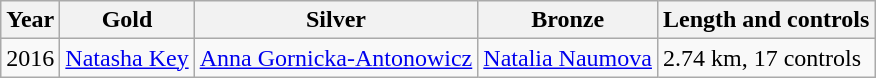<table class="wikitable">
<tr>
<th>Year</th>
<th>Gold</th>
<th>Silver</th>
<th>Bronze</th>
<th>Length and controls</th>
</tr>
<tr>
<td>2016</td>
<td> <a href='#'>Natasha Key</a></td>
<td> <a href='#'>Anna Gornicka-Antonowicz</a></td>
<td> <a href='#'>Natalia Naumova</a></td>
<td>2.74 km, 17 controls</td>
</tr>
</table>
